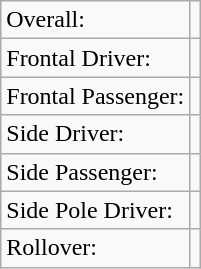<table class="wikitable">
<tr>
<td>Overall:</td>
<td></td>
</tr>
<tr>
<td>Frontal Driver:</td>
<td></td>
</tr>
<tr>
<td>Frontal Passenger:</td>
<td></td>
</tr>
<tr>
<td>Side Driver:</td>
<td></td>
</tr>
<tr>
<td>Side Passenger:</td>
<td></td>
</tr>
<tr>
<td>Side Pole Driver:</td>
<td></td>
</tr>
<tr>
<td>Rollover:</td>
<td></td>
</tr>
</table>
